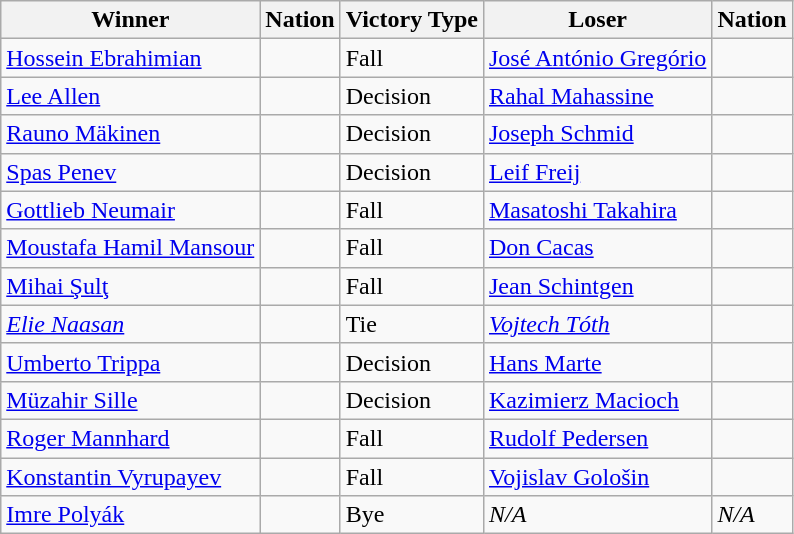<table class="wikitable sortable" style="text-align:left;">
<tr>
<th>Winner</th>
<th>Nation</th>
<th>Victory Type</th>
<th>Loser</th>
<th>Nation</th>
</tr>
<tr>
<td><a href='#'>Hossein Ebrahimian</a></td>
<td></td>
<td>Fall</td>
<td><a href='#'>José António Gregório</a></td>
<td></td>
</tr>
<tr>
<td><a href='#'>Lee Allen</a></td>
<td></td>
<td>Decision</td>
<td><a href='#'>Rahal Mahassine</a></td>
<td></td>
</tr>
<tr>
<td><a href='#'>Rauno Mäkinen</a></td>
<td></td>
<td>Decision</td>
<td><a href='#'>Joseph Schmid</a></td>
<td></td>
</tr>
<tr>
<td><a href='#'>Spas Penev</a></td>
<td></td>
<td>Decision</td>
<td><a href='#'>Leif Freij</a></td>
<td></td>
</tr>
<tr>
<td><a href='#'>Gottlieb Neumair</a></td>
<td></td>
<td>Fall</td>
<td><a href='#'>Masatoshi Takahira</a></td>
<td></td>
</tr>
<tr>
<td><a href='#'>Moustafa Hamil Mansour</a></td>
<td></td>
<td>Fall</td>
<td><a href='#'>Don Cacas</a></td>
<td></td>
</tr>
<tr>
<td><a href='#'>Mihai Şulţ</a></td>
<td></td>
<td>Fall</td>
<td><a href='#'>Jean Schintgen</a></td>
<td></td>
</tr>
<tr>
<td><em><a href='#'>Elie Naasan</a></em></td>
<td><em></em></td>
<td>Tie</td>
<td><em><a href='#'>Vojtech Tóth</a></em></td>
<td><em></em></td>
</tr>
<tr>
<td><a href='#'>Umberto Trippa</a></td>
<td></td>
<td>Decision</td>
<td><a href='#'>Hans Marte</a></td>
<td></td>
</tr>
<tr>
<td><a href='#'>Müzahir Sille</a></td>
<td></td>
<td>Decision</td>
<td><a href='#'>Kazimierz Macioch</a></td>
<td></td>
</tr>
<tr>
<td><a href='#'>Roger Mannhard</a></td>
<td></td>
<td>Fall</td>
<td><a href='#'>Rudolf Pedersen</a></td>
<td></td>
</tr>
<tr>
<td><a href='#'>Konstantin Vyrupayev</a></td>
<td></td>
<td>Fall</td>
<td><a href='#'>Vojislav Gološin</a></td>
<td></td>
</tr>
<tr>
<td><a href='#'>Imre Polyák</a></td>
<td></td>
<td>Bye</td>
<td><em>N/A</em></td>
<td><em>N/A</em></td>
</tr>
</table>
